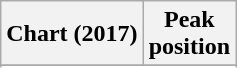<table class="wikitable sortable plainrowheaders" style="text-align:center">
<tr>
<th scope="col">Chart (2017)</th>
<th scope="col">Peak<br>position</th>
</tr>
<tr>
</tr>
<tr>
</tr>
</table>
